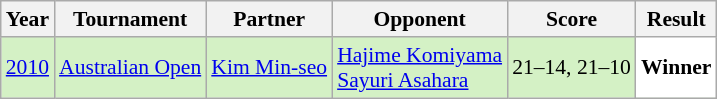<table class="sortable wikitable" style="font-size: 90%;">
<tr>
<th>Year</th>
<th>Tournament</th>
<th>Partner</th>
<th>Opponent</th>
<th>Score</th>
<th>Result</th>
</tr>
<tr style="background:#D4F1C5">
<td align="center"><a href='#'>2010</a></td>
<td align="left"><a href='#'>Australian Open</a></td>
<td align="left"> <a href='#'>Kim Min-seo</a></td>
<td align="left"> <a href='#'>Hajime Komiyama</a> <br>  <a href='#'>Sayuri Asahara</a></td>
<td align="left">21–14, 21–10</td>
<td style="text-align:left; background:white"> <strong>Winner</strong></td>
</tr>
</table>
